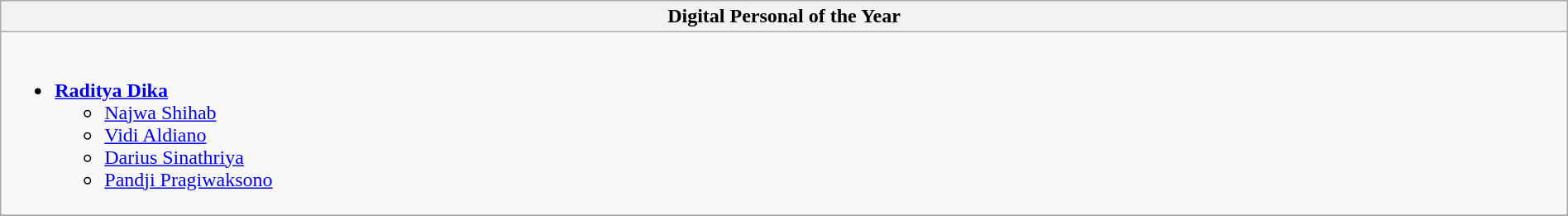<table class="wikitable" style="width:100%;">
<tr>
<th colspan= "2">Digital Personal of the Year</th>
</tr>
<tr>
<td valign= "top" colspan= "2"><br><ul><li><strong><a href='#'>Raditya Dika</a></strong><ul><li><a href='#'>Najwa Shihab</a></li><li><a href='#'>Vidi Aldiano</a></li><li><a href='#'>Darius Sinathriya</a></li><li><a href='#'>Pandji Pragiwaksono</a></li></ul></li></ul></td>
</tr>
<tr>
</tr>
</table>
